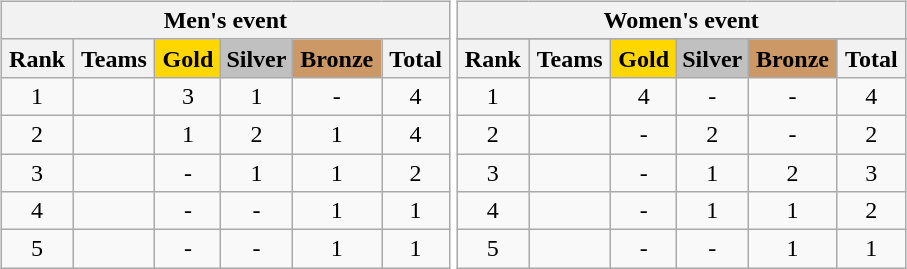<table>
<tr>
<td valign="top" width=50%><br><table class="wikitable" style= "text-align: center; width: 100%">
<tr>
<th colspan=6>Men's event</th>
</tr>
<tr>
<th>Rank</th>
<th>Teams</th>
<th style="background: #ffd700">Gold</th>
<th width=8% style="background: #c0c0c0">Silver</th>
<th style="background: #cc9966">Bronze</th>
<th>Total</th>
</tr>
<tr>
<td>1</td>
<td style= "text-align: left"></td>
<td>3</td>
<td>1</td>
<td>-</td>
<td>4</td>
</tr>
<tr>
<td>2</td>
<td style= "text-align: left"></td>
<td>1</td>
<td>2</td>
<td>1</td>
<td>4</td>
</tr>
<tr>
<td>3</td>
<td style= "text-align: left"></td>
<td>-</td>
<td>1</td>
<td>1</td>
<td>2</td>
</tr>
<tr>
<td>4</td>
<td style= "text-align: left"></td>
<td>-</td>
<td>-</td>
<td>1</td>
<td>1</td>
</tr>
<tr>
<td>5</td>
<td style= "text-align: left"></td>
<td>-</td>
<td>-</td>
<td>1</td>
<td>1</td>
</tr>
</table>
</td>
<td valign="top" width=50%><br><table class="wikitable" style= "text-align: center; width: 100%">
<tr>
<th colspan=6>Women's event</th>
</tr>
<tr>
</tr>
<tr>
<th>Rank</th>
<th>Teams</th>
<th style="background: #ffd700">Gold</th>
<th width=8% style="background: #c0c0c0">Silver</th>
<th style="background: #cc9966">Bronze</th>
<th>Total</th>
</tr>
<tr>
<td>1</td>
<td style= "text-align: left"></td>
<td>4</td>
<td>-</td>
<td>-</td>
<td>4</td>
</tr>
<tr>
<td>2</td>
<td style= "text-align: left"></td>
<td>-</td>
<td>2</td>
<td>-</td>
<td>2</td>
</tr>
<tr>
<td>3</td>
<td style= "text-align: left"></td>
<td>-</td>
<td>1</td>
<td>2</td>
<td>3</td>
</tr>
<tr>
<td>4</td>
<td style= "text-align: left"></td>
<td>-</td>
<td>1</td>
<td>1</td>
<td>2</td>
</tr>
<tr>
<td>5</td>
<td style= "text-align: left"></td>
<td>-</td>
<td>-</td>
<td>1</td>
<td>1</td>
</tr>
</table>
</td>
</tr>
</table>
